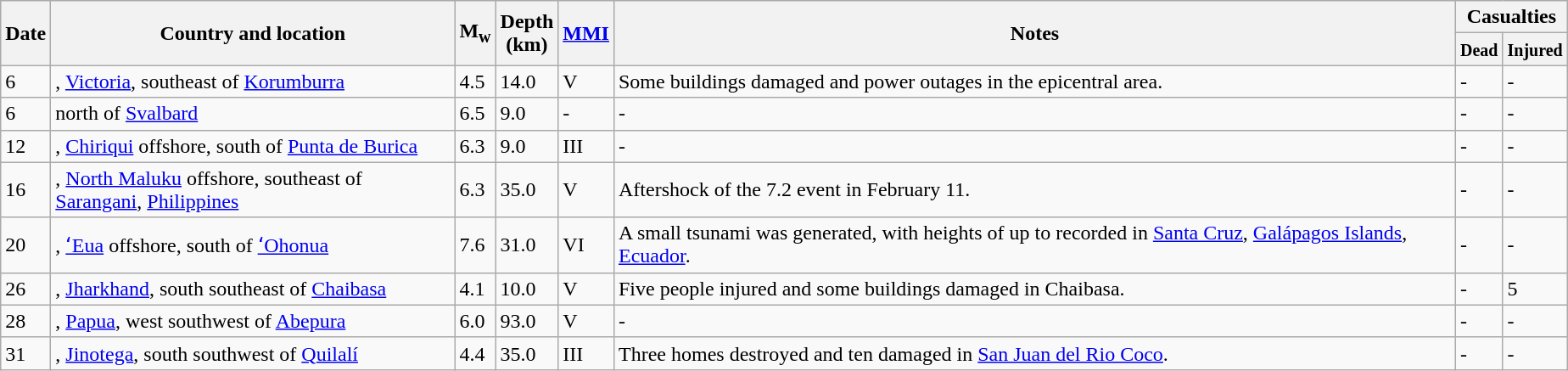<table class="wikitable sortable" style="border:1px black; margin-left:1em;">
<tr>
<th rowspan="2">Date</th>
<th rowspan="2" style="width: 310px">Country and location</th>
<th rowspan="2">M<sub>w</sub></th>
<th rowspan="2">Depth<br>(km)</th>
<th rowspan="2"><a href='#'>MMI</a></th>
<th rowspan="2" class="unsortable">Notes</th>
<th colspan="2">Casualties</th>
</tr>
<tr>
<th><small>Dead</small></th>
<th><small>Injured</small></th>
</tr>
<tr>
<td>6</td>
<td>, <a href='#'>Victoria</a>,  southeast of <a href='#'>Korumburra</a></td>
<td>4.5</td>
<td>14.0</td>
<td>V</td>
<td>Some buildings damaged and power outages in the epicentral area.</td>
<td>-</td>
<td>-</td>
</tr>
<tr>
<td>6</td>
<td>north of <a href='#'>Svalbard</a></td>
<td>6.5</td>
<td>9.0</td>
<td>-</td>
<td>-</td>
<td>-</td>
<td>-</td>
</tr>
<tr>
<td>12</td>
<td>, <a href='#'>Chiriqui</a> offshore,  south of <a href='#'>Punta de Burica</a></td>
<td>6.3</td>
<td>9.0</td>
<td>III</td>
<td>-</td>
<td>-</td>
<td>-</td>
</tr>
<tr>
<td>16</td>
<td>, <a href='#'>North Maluku</a> offshore,  southeast of <a href='#'>Sarangani</a>, <a href='#'>Philippines</a></td>
<td>6.3</td>
<td>35.0</td>
<td>V</td>
<td>Aftershock of the 7.2 event in February 11.</td>
<td>-</td>
<td>-</td>
</tr>
<tr>
<td>20</td>
<td>, <a href='#'>ʻEua</a> offshore,  south of <a href='#'>ʻOhonua</a></td>
<td>7.6</td>
<td>31.0</td>
<td>VI</td>
<td>A small tsunami was generated, with heights of up to  recorded in <a href='#'>Santa Cruz</a>, <a href='#'>Galápagos Islands</a>, <a href='#'>Ecuador</a>.</td>
<td>-</td>
<td>-</td>
</tr>
<tr>
<td>26</td>
<td>, <a href='#'>Jharkhand</a>,  south southeast of <a href='#'>Chaibasa</a></td>
<td>4.1</td>
<td>10.0</td>
<td>V</td>
<td>Five people injured and some buildings damaged in Chaibasa.</td>
<td>-</td>
<td>5</td>
</tr>
<tr>
<td>28</td>
<td>, <a href='#'>Papua</a>,  west southwest of <a href='#'>Abepura</a></td>
<td>6.0</td>
<td>93.0</td>
<td>V</td>
<td>-</td>
<td>-</td>
<td>-</td>
</tr>
<tr>
<td>31</td>
<td>, <a href='#'>Jinotega</a>,  south southwest of <a href='#'>Quilalí</a></td>
<td>4.4</td>
<td>35.0</td>
<td>III</td>
<td>Three homes destroyed and ten damaged in <a href='#'>San Juan del Rio Coco</a>.</td>
<td>-</td>
<td>-</td>
</tr>
<tr>
</tr>
</table>
